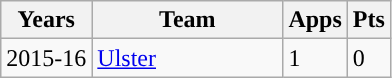<table class="wikitable" style="text-align:left;">
<tr>
<th>Years</th>
<th width=120px>Team</th>
<th>Apps</th>
<th>Pts</th>
</tr>
<tr>
<td>2015-16</td>
<td><a href='#'>Ulster</a></td>
<td>1</td>
<td>0</td>
</tr>
</table>
